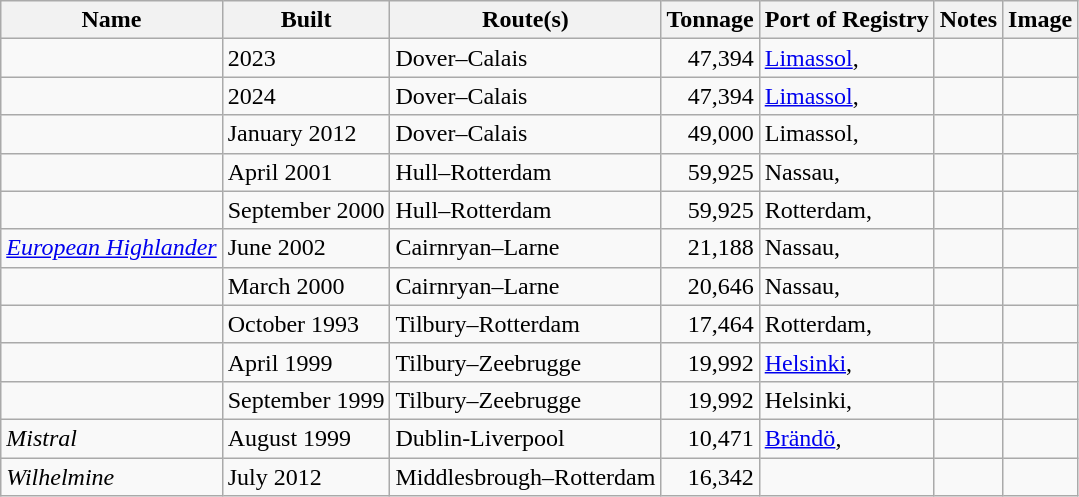<table class="wikitable sortable">
<tr>
<th><strong>Name</strong></th>
<th><strong>Built</strong></th>
<th><strong>Route(s)</strong></th>
<th><strong>Tonnage</strong></th>
<th><strong>Port of Registry</strong></th>
<th><strong>Notes</strong></th>
<th><strong>Image</strong></th>
</tr>
<tr>
<td></td>
<td>2023</td>
<td>Dover–Calais</td>
<td align="right">47,394</td>
<td><a href='#'>Limassol</a>, </td>
<td></td>
<td></td>
</tr>
<tr>
<td></td>
<td>2024</td>
<td>Dover–Calais</td>
<td align="right">47,394</td>
<td><a href='#'>Limassol</a>, </td>
<td></td>
<td></td>
</tr>
<tr>
<td></td>
<td>January 2012</td>
<td>Dover–Calais</td>
<td align="right">49,000</td>
<td>Limassol, </td>
<td></td>
<td></td>
</tr>
<tr>
<td></td>
<td>April 2001</td>
<td>Hull–Rotterdam</td>
<td align="right">59,925</td>
<td>Nassau, </td>
<td></td>
<td></td>
</tr>
<tr>
<td></td>
<td>September 2000</td>
<td>Hull–Rotterdam</td>
<td align="right">59,925</td>
<td>Rotterdam, </td>
<td></td>
<td></td>
</tr>
<tr>
<td><a href='#'><em>European Highlander</em></a></td>
<td>June 2002</td>
<td>Cairnryan–Larne</td>
<td align="right">21,188</td>
<td>Nassau, </td>
<td></td>
<td></td>
</tr>
<tr>
<td></td>
<td>March 2000</td>
<td>Cairnryan–Larne</td>
<td align="right">20,646</td>
<td>Nassau, </td>
<td></td>
<td></td>
</tr>
<tr>
<td></td>
<td>October 1993</td>
<td>Tilbury–Rotterdam</td>
<td align="right">17,464</td>
<td>Rotterdam, </td>
<td></td>
<td></td>
</tr>
<tr>
<td></td>
<td>April 1999</td>
<td>Tilbury–Zeebrugge</td>
<td align="right">19,992</td>
<td><a href='#'>Helsinki</a>, </td>
<td></td>
<td></td>
</tr>
<tr>
<td></td>
<td>September 1999</td>
<td>Tilbury–Zeebrugge</td>
<td align="right">19,992</td>
<td>Helsinki, </td>
<td></td>
<td><br></td>
</tr>
<tr>
<td><em>Mistral</em></td>
<td>August 1999</td>
<td>Dublin-Liverpool</td>
<td align="right">10,471</td>
<td><a href='#'>Brändö</a>, </td>
<td></td>
<td></td>
</tr>
<tr>
<td><em>Wilhelmine</em></td>
<td>July 2012</td>
<td>Middlesbrough–Rotterdam</td>
<td align="right">16,342</td>
<td></td>
<td></td>
<td></td>
</tr>
</table>
